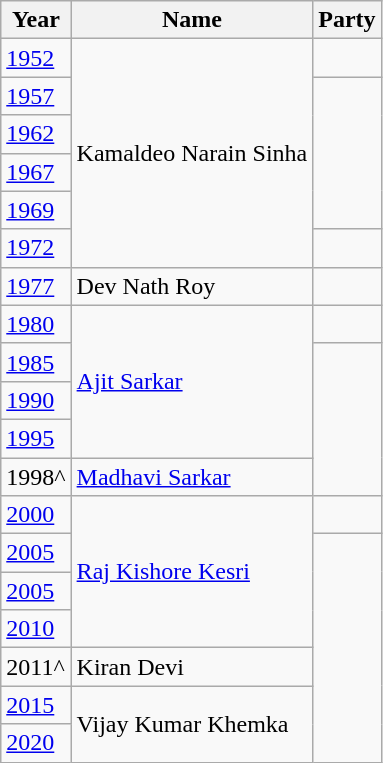<table class="wikitable sortable">
<tr>
<th>Year</th>
<th>Name</th>
<th colspan="2">Party</th>
</tr>
<tr>
<td><a href='#'>1952</a></td>
<td rowspan="6">Kamaldeo Narain Sinha</td>
<td></td>
</tr>
<tr>
<td><a href='#'>1957</a></td>
</tr>
<tr>
<td><a href='#'>1962</a></td>
</tr>
<tr>
<td><a href='#'>1967</a></td>
</tr>
<tr>
<td><a href='#'>1969</a></td>
</tr>
<tr>
<td><a href='#'>1972</a></td>
<td></td>
</tr>
<tr>
<td><a href='#'>1977</a></td>
<td>Dev Nath Roy</td>
<td></td>
</tr>
<tr>
<td><a href='#'>1980</a></td>
<td rowspan="4"><a href='#'>Ajit Sarkar</a></td>
<td></td>
</tr>
<tr>
<td><a href='#'>1985</a></td>
</tr>
<tr>
<td><a href='#'>1990</a></td>
</tr>
<tr>
<td><a href='#'>1995</a></td>
</tr>
<tr>
<td>1998^</td>
<td><a href='#'>Madhavi Sarkar</a></td>
</tr>
<tr>
<td><a href='#'>2000</a></td>
<td rowspan="4"><a href='#'>Raj Kishore Kesri</a></td>
<td></td>
</tr>
<tr>
<td><a href='#'>2005</a></td>
</tr>
<tr>
<td><a href='#'>2005</a></td>
</tr>
<tr>
<td><a href='#'>2010</a></td>
</tr>
<tr>
<td>2011^</td>
<td>Kiran Devi</td>
</tr>
<tr>
<td><a href='#'>2015</a></td>
<td rowspan="2">Vijay Kumar Khemka</td>
</tr>
<tr>
<td><a href='#'>2020</a></td>
</tr>
</table>
